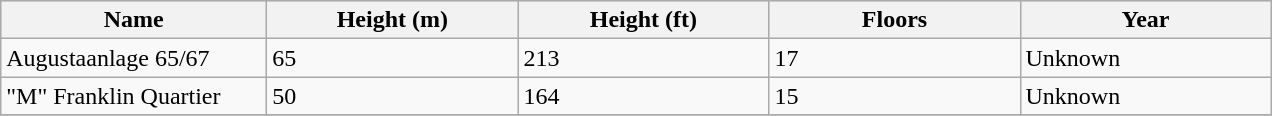<table class = "wikitable sortable">
<tr ---- align="center" valign="top" bgcolor="#dddddd">
<th width="170px">Name</th>
<th width="160px">Height (m)<br></th>
<th width="160px">Height (ft)<br></th>
<th width="160px">Floors</th>
<th width="160px">Year</th>
</tr>
<tr>
<td>Augustaanlage 65/67</td>
<td>65</td>
<td>213</td>
<td>17</td>
<td>Unknown</td>
</tr>
<tr>
<td>"M" Franklin Quartier</td>
<td>50</td>
<td>164</td>
<td>15</td>
<td>Unknown</td>
</tr>
<tr>
</tr>
</table>
